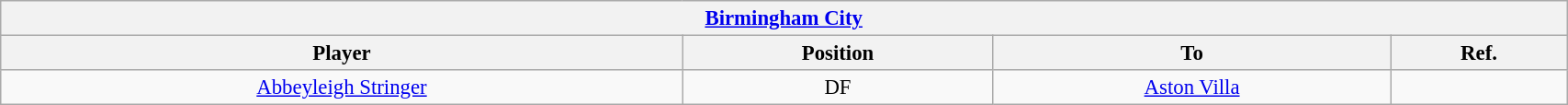<table class="wikitable sortable collapsible collapsed" style="font-size:95%; text-align: center; width: 90%;">
<tr>
<th colspan="4"  style="with:100%; text-align:center;"><strong><a href='#'>Birmingham City</a></strong></th>
</tr>
<tr>
<th>Player</th>
<th>Position</th>
<th>To</th>
<th>Ref.</th>
</tr>
<tr>
<td> <a href='#'>Abbeyleigh Stringer</a></td>
<td>DF</td>
<td><a href='#'>Aston Villa</a></td>
<td></td>
</tr>
</table>
